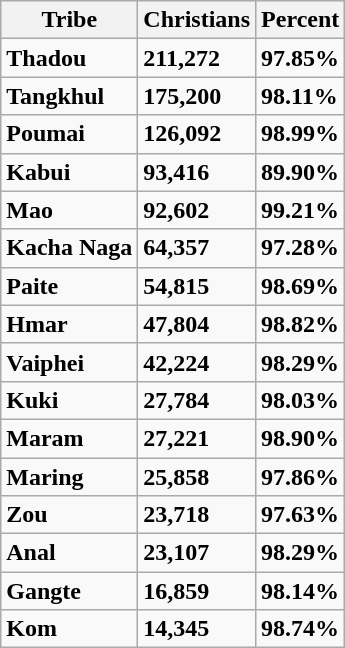<table class="wikitable">
<tr>
<th><strong>Tribe</strong></th>
<th><strong>Christians</strong></th>
<th><strong>Percent</strong></th>
</tr>
<tr>
<td><strong>Thadou</strong></td>
<td><strong>211,272</strong></td>
<td><strong>97.85%</strong></td>
</tr>
<tr>
<td><strong>Tangkhul</strong></td>
<td><strong>175,200</strong></td>
<td><strong>98.11%</strong></td>
</tr>
<tr>
<td><strong>Poumai</strong></td>
<td><strong>126,092</strong></td>
<td><strong>98.99%</strong></td>
</tr>
<tr>
<td><strong>Kabui</strong></td>
<td><strong>93,416</strong></td>
<td><strong>89.90%</strong></td>
</tr>
<tr>
<td><strong>Mao</strong></td>
<td><strong>92,602</strong></td>
<td><strong>99.21%</strong></td>
</tr>
<tr>
<td><strong>Kacha Naga</strong></td>
<td><strong>64,357</strong></td>
<td><strong>97.28%</strong></td>
</tr>
<tr>
<td><strong>Paite</strong></td>
<td><strong>54,815</strong></td>
<td><strong>98.69%</strong></td>
</tr>
<tr>
<td><strong>Hmar</strong></td>
<td><strong>47,804</strong></td>
<td><strong>98.82%</strong></td>
</tr>
<tr>
<td><strong>Vaiphei</strong></td>
<td><strong>42,224</strong></td>
<td><strong>98.29%</strong></td>
</tr>
<tr>
<td><strong>Kuki</strong></td>
<td><strong>27,784</strong></td>
<td><strong>98.03%</strong></td>
</tr>
<tr>
<td><strong>Maram</strong></td>
<td><strong>27,221</strong></td>
<td><strong>98.90%</strong></td>
</tr>
<tr>
<td><strong>Maring</strong></td>
<td><strong>25,858</strong></td>
<td><strong>97.86%</strong></td>
</tr>
<tr>
<td><strong>Zou</strong></td>
<td><strong>23,718</strong></td>
<td><strong>97.63%</strong></td>
</tr>
<tr>
<td><strong>Anal</strong></td>
<td><strong>23,107</strong></td>
<td><strong>98.29%</strong></td>
</tr>
<tr>
<td><strong>Gangte</strong></td>
<td><strong>16,859</strong></td>
<td><strong>98.14%</strong></td>
</tr>
<tr>
<td><strong>Kom</strong></td>
<td><strong>14,345</strong></td>
<td><strong>98.74%</strong></td>
</tr>
</table>
